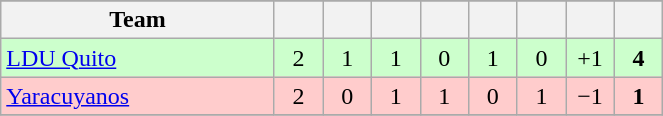<table class="wikitable" style="text-align:center;">
<tr>
</tr>
<tr>
<th width="175">Team</th>
<th width="25"></th>
<th width="25"></th>
<th width="25"></th>
<th width="25"></th>
<th width="25"></th>
<th width="25"></th>
<th width="25"></th>
<th width="25"></th>
</tr>
<tr bgcolor=CCFFCC>
<td align=left> <a href='#'>LDU Quito</a></td>
<td>2</td>
<td>1</td>
<td>1</td>
<td>0</td>
<td>1</td>
<td>0</td>
<td>+1</td>
<td><strong>4</strong></td>
</tr>
<tr bgcolor=FFCCCC>
<td align=left> <a href='#'>Yaracuyanos</a></td>
<td>2</td>
<td>0</td>
<td>1</td>
<td>1</td>
<td>0</td>
<td>1</td>
<td>−1</td>
<td><strong>1</strong></td>
</tr>
<tr>
</tr>
</table>
